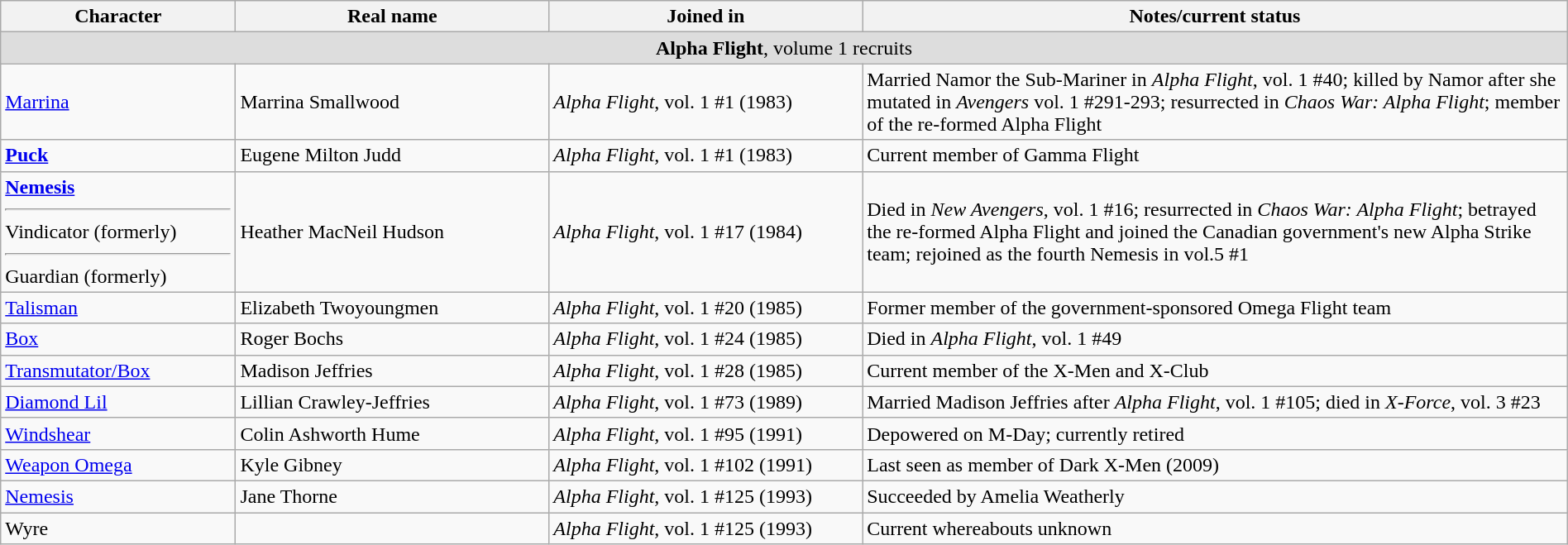<table class="wikitable" width=100%>
<tr>
<th width=15%>Character</th>
<th width=20%>Real name</th>
<th width=20%>Joined in</th>
<th width=45%>Notes/current status</th>
</tr>
<tr bgcolor="#DDDDDD">
<td colspan=4 align=center><strong>Alpha Flight</strong>, volume 1 recruits</td>
</tr>
<tr>
<td><a href='#'>Marrina</a></td>
<td>Marrina Smallwood</td>
<td><em>Alpha Flight</em>, vol. 1 #1 (1983)</td>
<td>Married Namor the Sub-Mariner in <em>Alpha Flight</em>, vol. 1 #40; killed by Namor after she mutated in <em>Avengers</em> vol. 1 #291-293; resurrected in <em>Chaos War: Alpha Flight</em>; member of the re-formed Alpha Flight</td>
</tr>
<tr>
<td><strong><a href='#'>Puck</a></strong></td>
<td>Eugene Milton Judd</td>
<td><em>Alpha Flight</em>, vol. 1 #1 (1983)</td>
<td>Current member of Gamma Flight</td>
</tr>
<tr>
<td><strong><a href='#'>Nemesis</a></strong> <hr>Vindicator (formerly)<hr>Guardian (formerly)</td>
<td>Heather MacNeil Hudson</td>
<td><em>Alpha Flight</em>, vol. 1 #17 (1984)</td>
<td>Died in <em>New Avengers</em>, vol. 1 #16; resurrected in <em>Chaos War: Alpha Flight</em>; betrayed the re-formed Alpha Flight and joined the Canadian government's new Alpha Strike team; rejoined as the fourth Nemesis in vol.5 #1</td>
</tr>
<tr>
<td><a href='#'>Talisman</a></td>
<td>Elizabeth Twoyoungmen</td>
<td><em>Alpha Flight</em>, vol. 1 #20 (1985)</td>
<td>Former member of the government-sponsored Omega Flight team</td>
</tr>
<tr>
<td><a href='#'>Box</a></td>
<td>Roger Bochs</td>
<td><em>Alpha Flight</em>, vol. 1 #24 (1985)</td>
<td>Died in <em>Alpha Flight</em>, vol. 1 #49</td>
</tr>
<tr>
<td><a href='#'>Transmutator/Box</a></td>
<td>Madison Jeffries</td>
<td><em>Alpha Flight</em>, vol. 1 #28 (1985)</td>
<td>Current member of the X-Men and X-Club</td>
</tr>
<tr>
<td><a href='#'>Diamond Lil</a></td>
<td>Lillian Crawley-Jeffries</td>
<td><em>Alpha Flight</em>, vol. 1 #73 (1989)</td>
<td>Married Madison Jeffries after <em>Alpha Flight</em>, vol. 1 #105; died in <em>X-Force</em>, vol. 3 #23</td>
</tr>
<tr>
<td><a href='#'>Windshear</a></td>
<td>Colin Ashworth Hume</td>
<td><em>Alpha Flight</em>, vol. 1 #95 (1991)</td>
<td>Depowered on M-Day; currently retired</td>
</tr>
<tr>
<td><a href='#'>Weapon Omega</a></td>
<td>Kyle Gibney</td>
<td><em>Alpha Flight</em>, vol. 1 #102 (1991)</td>
<td>Last seen as member of Dark X-Men (2009)</td>
</tr>
<tr>
<td><a href='#'>Nemesis</a></td>
<td>Jane Thorne</td>
<td><em>Alpha Flight</em>, vol. 1 #125 (1993)</td>
<td>Succeeded by Amelia Weatherly</td>
</tr>
<tr>
<td>Wyre</td>
<td></td>
<td><em>Alpha Flight</em>, vol. 1 #125 (1993)</td>
<td>Current whereabouts unknown</td>
</tr>
</table>
